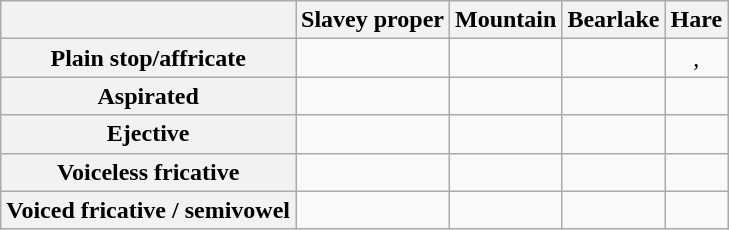<table class="wikitable" style=text-align:center>
<tr>
<th></th>
<th>Slavey proper</th>
<th>Mountain</th>
<th>Bearlake</th>
<th>Hare</th>
</tr>
<tr>
<th>Plain stop/affricate</th>
<td></td>
<td></td>
<td></td>
<td>, </td>
</tr>
<tr>
<th>Aspirated</th>
<td></td>
<td></td>
<td></td>
<td></td>
</tr>
<tr>
<th>Ejective</th>
<td></td>
<td></td>
<td></td>
<td></td>
</tr>
<tr>
<th>Voiceless fricative</th>
<td></td>
<td></td>
<td></td>
<td></td>
</tr>
<tr>
<th>Voiced fricative / semivowel</th>
<td></td>
<td></td>
<td></td>
<td></td>
</tr>
</table>
